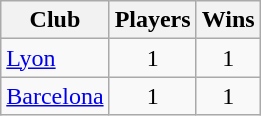<table class="wikitable">
<tr>
<th>Club</th>
<th>Players</th>
<th>Wins</th>
</tr>
<tr>
<td> <a href='#'>Lyon</a></td>
<td align=center>1</td>
<td align=center>1</td>
</tr>
<tr>
<td> <a href='#'>Barcelona</a></td>
<td align=center>1</td>
<td align=center>1</td>
</tr>
</table>
